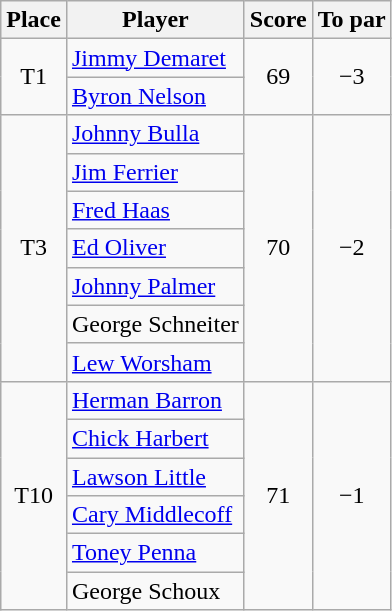<table class="wikitable">
<tr>
<th>Place</th>
<th>Player</th>
<th>Score</th>
<th>To par</th>
</tr>
<tr>
<td rowspan="2" align="center">T1</td>
<td> <a href='#'>Jimmy Demaret</a></td>
<td rowspan="2" align="center">69</td>
<td rowspan="2" align="center">−3</td>
</tr>
<tr>
<td> <a href='#'>Byron Nelson</a></td>
</tr>
<tr>
<td rowspan="7" align="center">T3</td>
<td> <a href='#'>Johnny Bulla</a></td>
<td rowspan="7" align="center">70</td>
<td rowspan="7" align="center">−2</td>
</tr>
<tr>
<td> <a href='#'>Jim Ferrier</a></td>
</tr>
<tr>
<td> <a href='#'>Fred Haas</a></td>
</tr>
<tr>
<td> <a href='#'>Ed Oliver</a></td>
</tr>
<tr>
<td> <a href='#'>Johnny Palmer</a></td>
</tr>
<tr>
<td> George Schneiter</td>
</tr>
<tr>
<td> <a href='#'>Lew Worsham</a></td>
</tr>
<tr>
<td rowspan="6" align="center">T10</td>
<td> <a href='#'>Herman Barron</a></td>
<td rowspan="6" align="center">71</td>
<td rowspan="6" align="center">−1</td>
</tr>
<tr>
<td> <a href='#'>Chick Harbert</a></td>
</tr>
<tr>
<td> <a href='#'>Lawson Little</a></td>
</tr>
<tr>
<td> <a href='#'>Cary Middlecoff</a></td>
</tr>
<tr>
<td> <a href='#'>Toney Penna</a></td>
</tr>
<tr>
<td> George Schoux</td>
</tr>
</table>
